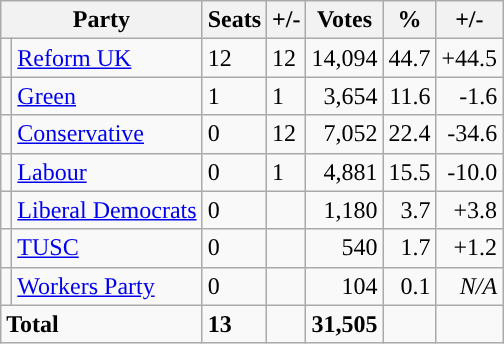<table class="wikitable sortable">
<tr>
<th colspan="2">Party</th>
<th>Seats</th>
<th>+/-</th>
<th>Votes</th>
<th>%</th>
<th>+/-</th>
</tr>
<tr>
<td style="background-color: "></td>
<td><a href='#'>Reform UK</a></td>
<td>12</td>
<td> 12</td>
<td style="text-align:right;">14,094</td>
<td style="text-align:right;">44.7</td>
<td style="text-align:right;">+44.5</td>
</tr>
<tr>
<td style="background-color: "></td>
<td><a href='#'>Green</a></td>
<td>1</td>
<td> 1</td>
<td style="text-align:right;"> 3,654</td>
<td style="text-align:right;">11.6</td>
<td style="text-align:right;">-1.6</td>
</tr>
<tr>
<td style="background-color: "></td>
<td><a href='#'>Conservative</a></td>
<td>0</td>
<td> 12</td>
<td style="text-align:right;">7,052</td>
<td style="text-align:right;">22.4</td>
<td style="text-align:right;">-34.6</td>
</tr>
<tr>
<td style="background-color: "></td>
<td><a href='#'>Labour</a></td>
<td>0</td>
<td> 1</td>
<td style="text-align:right;">4,881</td>
<td style="text-align:right;">15.5</td>
<td style="text-align:right;">-10.0</td>
</tr>
<tr>
<td style="background-color: "></td>
<td><a href='#'>Liberal Democrats</a></td>
<td>0</td>
<td></td>
<td style="text-align:right;">1,180</td>
<td style="text-align:right;">3.7</td>
<td style="text-align:right;">+3.8</td>
</tr>
<tr>
<td style="background-color: "></td>
<td><a href='#'>TUSC</a></td>
<td>0</td>
<td></td>
<td style="text-align:right;">540</td>
<td style="text-align:right;">1.7</td>
<td style="text-align:right;">+1.2</td>
</tr>
<tr>
<td style="background-color: "></td>
<td><a href='#'>Workers Party</a></td>
<td>0</td>
<td></td>
<td style="text-align:right;">104</td>
<td style="text-align:right;">0.1</td>
<td style="text-align:right;"><em>N/A</em></td>
</tr>
<tr>
<td colspan="2"><strong>Total</strong></td>
<td><strong>13</strong></td>
<td></td>
<td style="text-align:right;"><strong>31,505</strong></td>
<td style="text-align:right;"></td>
<td style="text-align:right;"></td>
</tr>
</table>
